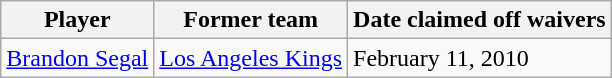<table class="wikitable">
<tr>
<th>Player</th>
<th>Former team</th>
<th>Date claimed off waivers</th>
</tr>
<tr>
<td><a href='#'>Brandon Segal</a></td>
<td><a href='#'>Los Angeles Kings</a></td>
<td>February 11, 2010</td>
</tr>
</table>
